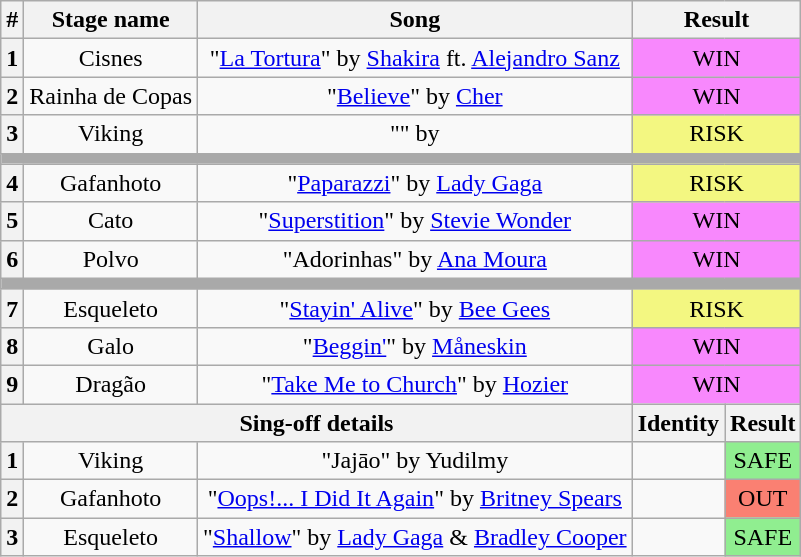<table class="wikitable plainrowheaders" style="text-align: center;">
<tr>
<th>#</th>
<th>Stage name</th>
<th>Song</th>
<th colspan=2>Result</th>
</tr>
<tr>
<th>1</th>
<td>Cisnes</td>
<td>"<a href='#'>La Tortura</a>" by <a href='#'>Shakira</a> ft. <a href='#'>Alejandro Sanz</a></td>
<td colspan=2 bgcolor="#F888FD">WIN</td>
</tr>
<tr>
<th>2</th>
<td>Rainha de Copas</td>
<td>"<a href='#'>Believe</a>" by <a href='#'>Cher</a></td>
<td colspan=2 bgcolor="#F888FD">WIN</td>
</tr>
<tr>
<th>3</th>
<td>Viking</td>
<td>"" by </td>
<td colspan=2 bgcolor="#F3F781">RISK</td>
</tr>
<tr>
<td colspan="5" style="background:darkgray"></td>
</tr>
<tr>
<th>4</th>
<td>Gafanhoto</td>
<td>"<a href='#'>Paparazzi</a>" by <a href='#'>Lady Gaga</a></td>
<td colspan=2 bgcolor="#F3F781">RISK</td>
</tr>
<tr>
<th>5</th>
<td>Cato</td>
<td>"<a href='#'>Superstition</a>" by <a href='#'>Stevie Wonder</a></td>
<td colspan=2 bgcolor="#F888FD">WIN</td>
</tr>
<tr>
<th>6</th>
<td>Polvo</td>
<td>"Adorinhas" by <a href='#'>Ana Moura</a></td>
<td colspan=2 bgcolor="#F888FD">WIN</td>
</tr>
<tr>
<td colspan="5" style="background:darkgray"></td>
</tr>
<tr>
<th>7</th>
<td>Esqueleto</td>
<td>"<a href='#'>Stayin' Alive</a>" by <a href='#'>Bee Gees</a></td>
<td colspan=2 bgcolor="#F3F781">RISK</td>
</tr>
<tr>
<th>8</th>
<td>Galo</td>
<td>"<a href='#'>Beggin'</a>" by <a href='#'>Måneskin</a></td>
<td colspan=2 bgcolor="#F888FD">WIN</td>
</tr>
<tr>
<th>9</th>
<td>Dragão</td>
<td>"<a href='#'>Take Me to Church</a>" by <a href='#'>Hozier</a></td>
<td colspan=2 bgcolor="#F888FD">WIN</td>
</tr>
<tr>
<th colspan="3">Sing-off details</th>
<th>Identity</th>
<th>Result</th>
</tr>
<tr>
<th>1</th>
<td>Viking</td>
<td>"Jajāo" by Yudilmy</td>
<td></td>
<td bgcolor=lightgreen>SAFE</td>
</tr>
<tr>
<th>2</th>
<td>Gafanhoto</td>
<td>"<a href='#'>Oops!... I Did It Again</a>" by <a href='#'>Britney Spears</a></td>
<td></td>
<td bgcolor=salmon>OUT</td>
</tr>
<tr>
<th>3</th>
<td>Esqueleto</td>
<td>"<a href='#'>Shallow</a>" by <a href='#'>Lady Gaga</a> & <a href='#'>Bradley Cooper</a></td>
<td></td>
<td bgcolor=lightgreen>SAFE</td>
</tr>
</table>
